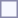<table style="border:1px solid #8888aa; background-color:#f7f8ff; padding:5px; font-size:100%; margin: 0px 12px 12px 0px;">
</table>
